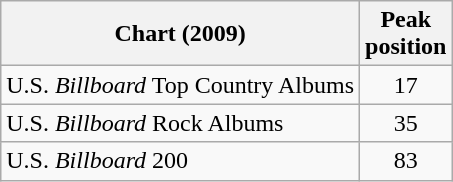<table class="wikitable">
<tr>
<th>Chart (2009)</th>
<th>Peak<br>position</th>
</tr>
<tr>
<td>U.S. <em>Billboard</em> Top Country Albums</td>
<td align="center">17</td>
</tr>
<tr>
<td>U.S. <em>Billboard</em> Rock Albums</td>
<td align="center">35</td>
</tr>
<tr>
<td>U.S. <em>Billboard</em> 200</td>
<td align="center">83</td>
</tr>
</table>
